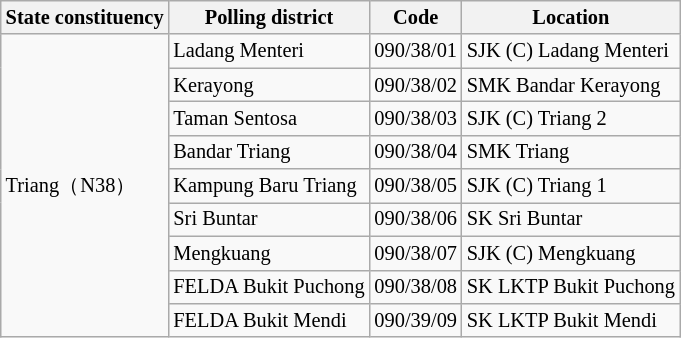<table class="wikitable sortable mw-collapsible" style="white-space:nowrap;font-size:85%">
<tr>
<th>State constituency</th>
<th>Polling district</th>
<th>Code</th>
<th>Location</th>
</tr>
<tr>
<td rowspan="9">Triang（N38）</td>
<td>Ladang Menteri</td>
<td>090/38/01</td>
<td>SJK (C) Ladang Menteri</td>
</tr>
<tr>
<td>Kerayong</td>
<td>090/38/02</td>
<td>SMK Bandar Kerayong</td>
</tr>
<tr>
<td>Taman Sentosa</td>
<td>090/38/03</td>
<td>SJK (C) Triang 2</td>
</tr>
<tr>
<td>Bandar Triang</td>
<td>090/38/04</td>
<td>SMK Triang</td>
</tr>
<tr>
<td>Kampung Baru Triang</td>
<td>090/38/05</td>
<td>SJK (C) Triang 1</td>
</tr>
<tr>
<td>Sri Buntar</td>
<td>090/38/06</td>
<td>SK Sri Buntar</td>
</tr>
<tr>
<td>Mengkuang</td>
<td>090/38/07</td>
<td>SJK (C) Mengkuang</td>
</tr>
<tr>
<td>FELDA Bukit Puchong</td>
<td>090/38/08</td>
<td>SK LKTP Bukit Puchong</td>
</tr>
<tr>
<td>FELDA Bukit Mendi</td>
<td>090/39/09</td>
<td>SK LKTP Bukit Mendi</td>
</tr>
</table>
